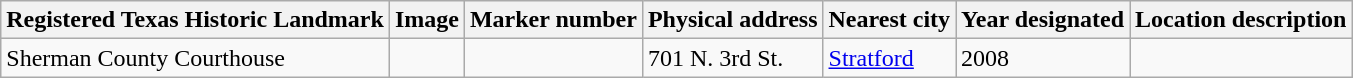<table class="wikitable sortable">
<tr>
<th>Registered Texas Historic Landmark</th>
<th>Image</th>
<th>Marker number</th>
<th>Physical address</th>
<th>Nearest city</th>
<th>Year designated</th>
<th>Location description</th>
</tr>
<tr>
<td>Sherman County Courthouse</td>
<td></td>
<td></td>
<td>701 N. 3rd St.<br></td>
<td><a href='#'>Stratford</a></td>
<td>2008</td>
<td></td>
</tr>
</table>
